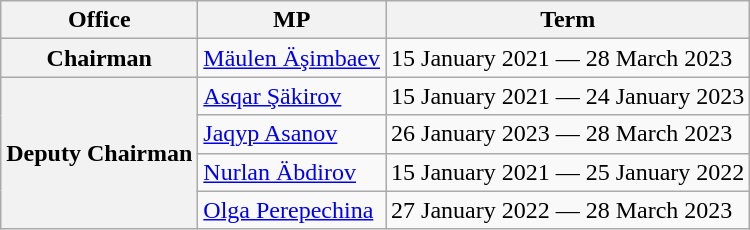<table class="wikitable">
<tr>
<th>Office</th>
<th>MP</th>
<th>Term</th>
</tr>
<tr>
<th>Chairman</th>
<td><a href='#'>Mäulen Äşimbaev</a></td>
<td>15 January 2021 — 28 March 2023</td>
</tr>
<tr>
<th rowspan="4">Deputy Chairman</th>
<td><a href='#'>Asqar Şäkirov</a></td>
<td>15 January 2021 — 24 January 2023</td>
</tr>
<tr>
<td><a href='#'>Jaqyp Asanov</a></td>
<td>26 January 2023 — 28 March 2023</td>
</tr>
<tr>
<td><a href='#'>Nurlan Äbdirov</a></td>
<td>15 January 2021 — 25 January 2022</td>
</tr>
<tr>
<td><a href='#'>Olga Perepechina</a></td>
<td>27 January 2022 — 28 March 2023</td>
</tr>
</table>
